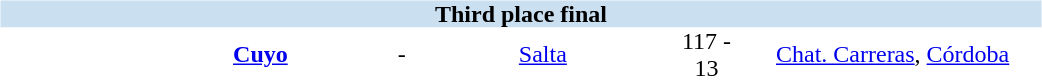<table width=700>
<tr>
<td width=700 valign="top"><br><table border=0 cellspacing=0 cellpadding=0 style="font-size: 100%; border-collapse: collapse;" width=100%>
<tr bgcolor="#CADFF0">
<td style="font-size:100%"; align="center" colspan="6"><strong>Third place final</strong></td>
</tr>
<tr align=center bgcolor=#FFFFFF>
<td width=90></td>
<td width=170><strong><a href='#'>Cuyo</a></strong></td>
<td width=20>-</td>
<td width=170><a href='#'>Salta</a></td>
<td width=50>117 - 13</td>
<td width=200><a href='#'>Chat. Carreras</a>, <a href='#'>Córdoba</a></td>
</tr>
</table>
</td>
</tr>
</table>
